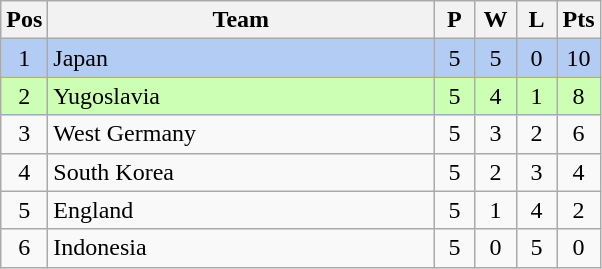<table class="wikitable" style="font-size: 100%">
<tr>
<th width=15>Pos</th>
<th width=250>Team</th>
<th width=20>P</th>
<th width=20>W</th>
<th width=20>L</th>
<th width=20>Pts</th>
</tr>
<tr align=center style="background: #b2ccf4;">
<td>1</td>
<td align="left"> Japan</td>
<td>5</td>
<td>5</td>
<td>0</td>
<td>10</td>
</tr>
<tr align=center style="background: #ccffb3;">
<td>2</td>
<td align="left"> Yugoslavia</td>
<td>5</td>
<td>4</td>
<td>1</td>
<td>8</td>
</tr>
<tr align=center>
<td>3</td>
<td align="left"> West Germany</td>
<td>5</td>
<td>3</td>
<td>2</td>
<td>6</td>
</tr>
<tr align=center>
<td>4</td>
<td align="left"> South Korea</td>
<td>5</td>
<td>2</td>
<td>3</td>
<td>4</td>
</tr>
<tr align=center>
<td>5</td>
<td align="left"> England</td>
<td>5</td>
<td>1</td>
<td>4</td>
<td>2</td>
</tr>
<tr align=center>
<td>6</td>
<td align="left"> Indonesia</td>
<td>5</td>
<td>0</td>
<td>5</td>
<td>0</td>
</tr>
</table>
